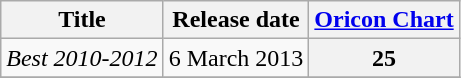<table class="wikitable">
<tr>
<th>Title</th>
<th>Release date</th>
<th><a href='#'>Oricon Chart</a></th>
</tr>
<tr>
<td><em>Best 2010-2012</em></td>
<td>6 March 2013</td>
<th>25</th>
</tr>
<tr>
</tr>
</table>
